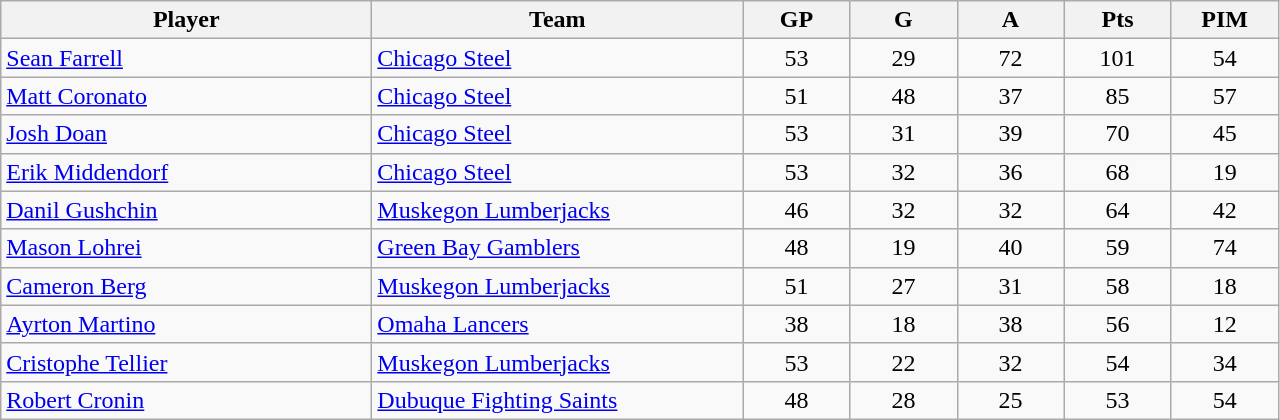<table class="wikitable sortable" style="text-align: center">
<tr>
<td class="unsortable" align=center bgcolor=#F2F2F2 style="width: 15em"><strong>Player</strong></td>
<th style="width: 15em">Team</th>
<th style="width: 4em">GP</th>
<th style="width: 4em">G</th>
<th style="width: 4em">A</th>
<th style="width: 4em">Pts</th>
<th style="width: 4em">PIM</th>
</tr>
<tr>
<td align=left><a href='#'>Sean Farrell</a></td>
<td align=left><a href='#'>Chicago Steel</a></td>
<td>53</td>
<td>29</td>
<td>72</td>
<td>101</td>
<td>54</td>
</tr>
<tr>
<td align=left><a href='#'>Matt Coronato</a></td>
<td align=left><a href='#'>Chicago Steel</a></td>
<td>51</td>
<td>48</td>
<td>37</td>
<td>85</td>
<td>57</td>
</tr>
<tr>
<td align=left><a href='#'>Josh Doan</a></td>
<td align=left><a href='#'>Chicago Steel</a></td>
<td>53</td>
<td>31</td>
<td>39</td>
<td>70</td>
<td>45</td>
</tr>
<tr>
<td align=left><a href='#'>Erik Middendorf</a></td>
<td align=left><a href='#'>Chicago Steel</a></td>
<td>53</td>
<td>32</td>
<td>36</td>
<td>68</td>
<td>19</td>
</tr>
<tr>
<td align=left><a href='#'>Danil Gushchin</a></td>
<td align=left><a href='#'>Muskegon Lumberjacks</a></td>
<td>46</td>
<td>32</td>
<td>32</td>
<td>64</td>
<td>42</td>
</tr>
<tr>
<td align=left><a href='#'>Mason Lohrei</a></td>
<td align=left><a href='#'>Green Bay Gamblers</a></td>
<td>48</td>
<td>19</td>
<td>40</td>
<td>59</td>
<td>74</td>
</tr>
<tr>
<td align=left><a href='#'>Cameron Berg</a></td>
<td align=left><a href='#'>Muskegon Lumberjacks</a></td>
<td>51</td>
<td>27</td>
<td>31</td>
<td>58</td>
<td>18</td>
</tr>
<tr>
<td align=left><a href='#'>Ayrton Martino</a></td>
<td align=left><a href='#'>Omaha Lancers</a></td>
<td>38</td>
<td>18</td>
<td>38</td>
<td>56</td>
<td>12</td>
</tr>
<tr>
<td align=left><a href='#'>Cristophe Tellier</a></td>
<td align=left><a href='#'>Muskegon Lumberjacks</a></td>
<td>53</td>
<td>22</td>
<td>32</td>
<td>54</td>
<td>34</td>
</tr>
<tr>
<td align=left><a href='#'>Robert Cronin</a></td>
<td align=left><a href='#'>Dubuque Fighting Saints</a></td>
<td>48</td>
<td>28</td>
<td>25</td>
<td>53</td>
<td>54</td>
</tr>
</table>
